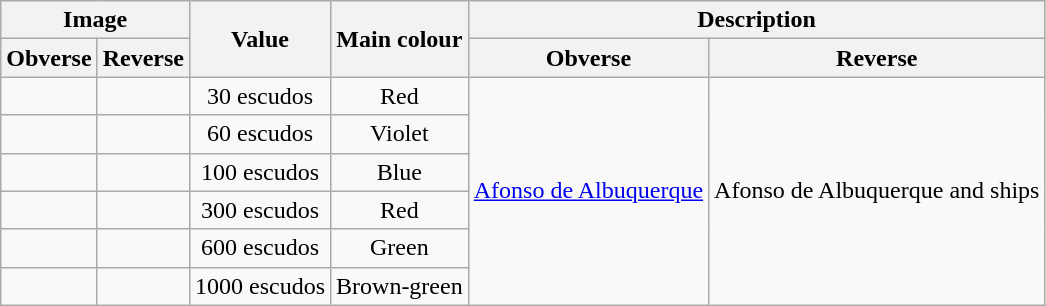<table class="wikitable" style="text-align:center">
<tr>
<th colspan="2">Image</th>
<th rowspan="2">Value</th>
<th rowspan="2">Main colour</th>
<th colspan="2">Description</th>
</tr>
<tr>
<th>Obverse</th>
<th>Reverse</th>
<th>Obverse</th>
<th>Reverse</th>
</tr>
<tr>
<td style="text-align:center;"></td>
<td style="text-align:center;"></td>
<td style="text-align:center;">30 escudos</td>
<td>Red</td>
<td rowspan="6"><a href='#'>Afonso de Albuquerque</a></td>
<td rowspan="6">Afonso de Albuquerque and ships</td>
</tr>
<tr>
<td style="text-align:center;"></td>
<td style="text-align:center;"></td>
<td style="text-align:center;">60 escudos</td>
<td>Violet</td>
</tr>
<tr>
<td style="text-align:center;"></td>
<td style="text-align:center;"></td>
<td style="text-align:center;">100 escudos</td>
<td>Blue</td>
</tr>
<tr>
<td style="text-align:center;"></td>
<td style="text-align:center;"></td>
<td style="text-align:center;">300 escudos</td>
<td>Red</td>
</tr>
<tr>
<td style="text-align:center;"></td>
<td style="text-align:center;"></td>
<td style="text-align:center;">600 escudos</td>
<td>Green</td>
</tr>
<tr>
<td style="text-align:center;"></td>
<td style="text-align:center;"></td>
<td style="text-align:center;">1000 escudos</td>
<td>Brown-green</td>
</tr>
</table>
